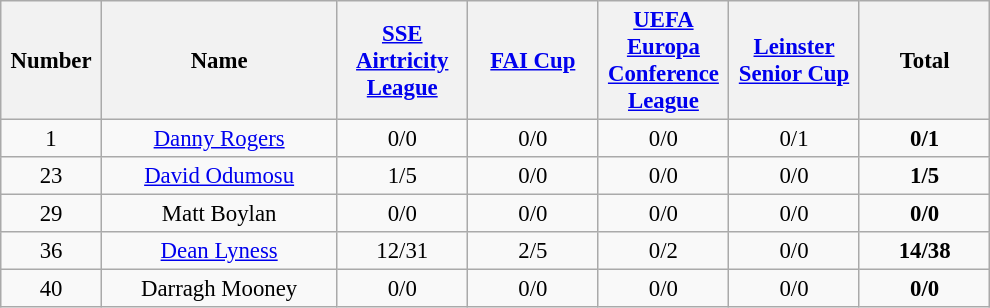<table class="wikitable" style="font-size: 95%; text-align: center;">
<tr>
<th width=60>Number</th>
<th width=150>Name</th>
<th width=80><a href='#'>SSE Airtricity League</a></th>
<th width=80><a href='#'>FAI Cup</a></th>
<th width=80><a href='#'>UEFA Europa Conference League</a></th>
<th width=80><a href='#'>Leinster Senior Cup</a></th>
<th width=80>Total</th>
</tr>
<tr>
<td>1</td>
<td><a href='#'>Danny Rogers</a></td>
<td>0/0</td>
<td>0/0</td>
<td>0/0</td>
<td>0/1</td>
<td><strong>0/1</strong></td>
</tr>
<tr>
<td>23</td>
<td><a href='#'>David Odumosu</a></td>
<td>1/5</td>
<td>0/0</td>
<td>0/0</td>
<td>0/0</td>
<td><strong>1/5</strong></td>
</tr>
<tr>
<td>29</td>
<td>Matt Boylan</td>
<td>0/0</td>
<td>0/0</td>
<td>0/0</td>
<td>0/0</td>
<td><strong>0/0</strong></td>
</tr>
<tr>
<td>36</td>
<td><a href='#'>Dean Lyness</a></td>
<td>12/31</td>
<td>2/5</td>
<td>0/2</td>
<td>0/0</td>
<td><strong>14/38</strong></td>
</tr>
<tr>
<td>40</td>
<td>Darragh Mooney</td>
<td>0/0</td>
<td>0/0</td>
<td>0/0</td>
<td>0/0</td>
<td><strong>0/0</strong></td>
</tr>
</table>
